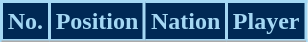<table class="wikitable sortable">
<tr>
<th style="background:#002955; color:#A5D8F4; border:2px solid #A5D8F4;" scope="col">No.</th>
<th style="background:#002955; color:#A5D8F4; border:2px solid #A5D8F4;" scope="col">Position</th>
<th style="background:#002955; color:#A5D8F4; border:2px solid #A5D8F4;" scope="col">Nation</th>
<th style="background:#002955; color:#A5D8F4; border:2px solid #A5D8F4;" scope="col">Player</th>
</tr>
<tr>
</tr>
</table>
